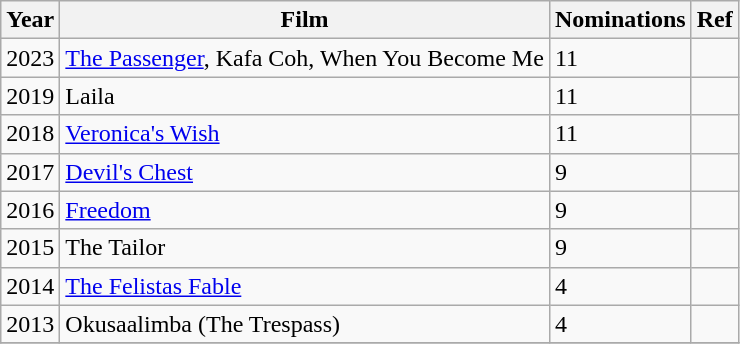<table class="wikitable sortable">
<tr>
<th>Year</th>
<th>Film</th>
<th>Nominations</th>
<th>Ref</th>
</tr>
<tr>
<td>2023</td>
<td><a href='#'>The Passenger</a>, Kafa Coh, When You Become Me</td>
<td>11</td>
<td></td>
</tr>
<tr>
<td>2019</td>
<td>Laila</td>
<td>11</td>
<td></td>
</tr>
<tr>
<td>2018</td>
<td><a href='#'>Veronica's Wish</a></td>
<td>11</td>
<td></td>
</tr>
<tr>
<td>2017</td>
<td><a href='#'>Devil's Chest</a></td>
<td>9</td>
<td></td>
</tr>
<tr>
<td>2016</td>
<td><a href='#'>Freedom</a></td>
<td>9</td>
<td></td>
</tr>
<tr>
<td>2015</td>
<td>The Tailor</td>
<td>9</td>
<td></td>
</tr>
<tr>
<td>2014</td>
<td><a href='#'>The Felistas Fable</a></td>
<td>4</td>
<td></td>
</tr>
<tr>
<td>2013</td>
<td>Okusaalimba (The Trespass)</td>
<td>4</td>
<td></td>
</tr>
<tr>
</tr>
</table>
